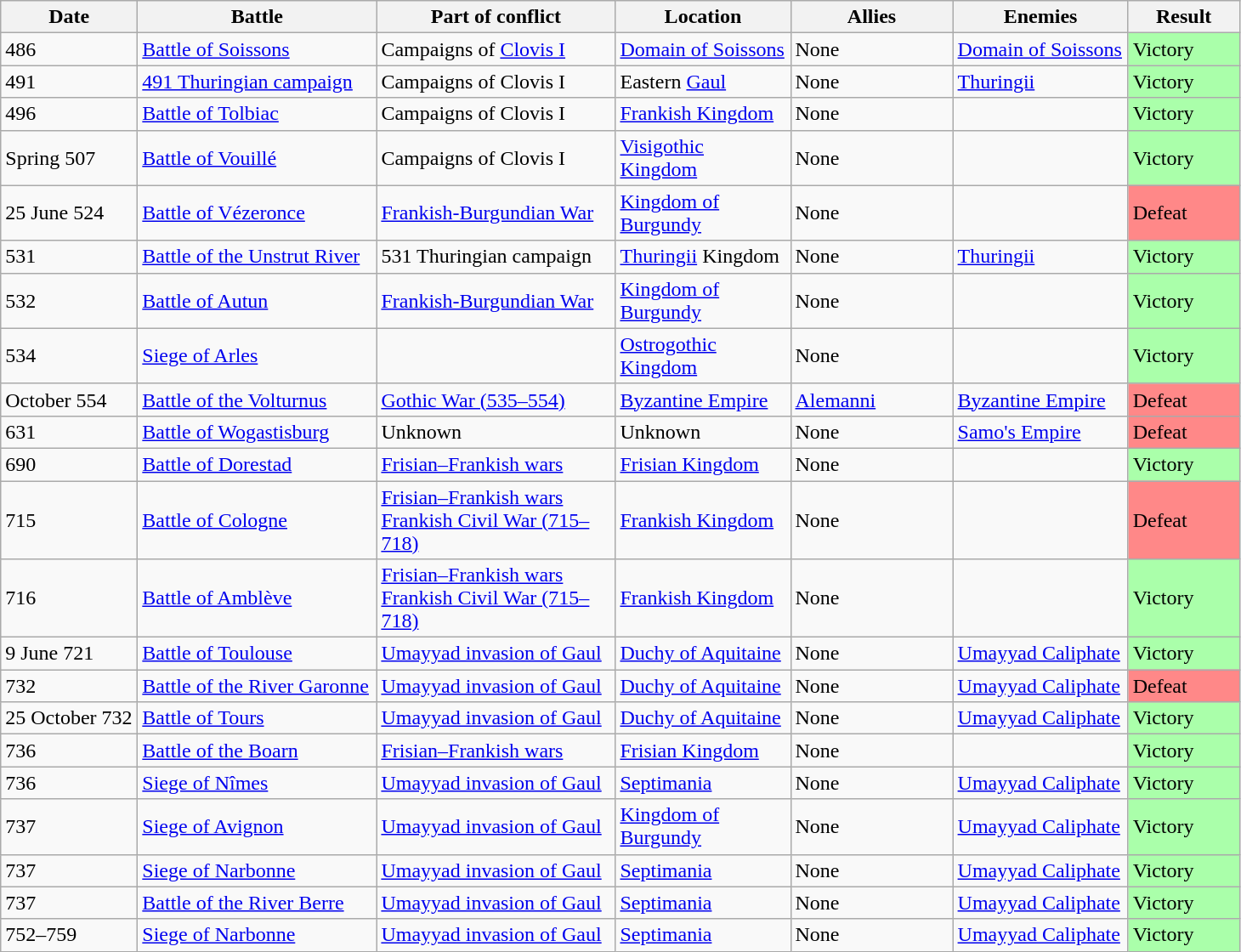<table class="wikitable sortable">
<tr>
<th width="100">Date</th>
<th width="180">Battle</th>
<th width="180">Part of conflict</th>
<th width="130">Location</th>
<th width="120">Allies</th>
<th width="130">Enemies</th>
<th width="80">Result</th>
</tr>
<tr>
<td>486</td>
<td><a href='#'>Battle of Soissons</a></td>
<td>Campaigns of <a href='#'>Clovis I</a></td>
<td> <a href='#'>Domain of Soissons</a></td>
<td>None</td>
<td> <a href='#'>Domain of Soissons</a></td>
<td style="background:#AFA">Victory</td>
</tr>
<tr>
<td>491</td>
<td><a href='#'>491 Thuringian campaign</a></td>
<td>Campaigns of Clovis I</td>
<td>Eastern <a href='#'>Gaul</a></td>
<td>None</td>
<td><a href='#'>Thuringii</a></td>
<td style="background:#AFA">Victory</td>
</tr>
<tr>
<td>496</td>
<td><a href='#'>Battle of Tolbiac</a></td>
<td>Campaigns of Clovis I</td>
<td><a href='#'>Frankish Kingdom</a></td>
<td>None</td>
<td></td>
<td style="background:#AFA">Victory</td>
</tr>
<tr>
<td>Spring 507</td>
<td><a href='#'>Battle of Vouillé</a></td>
<td>Campaigns of Clovis I</td>
<td><a href='#'>Visigothic Kingdom</a></td>
<td>None</td>
<td></td>
<td style="background:#AFA">Victory</td>
</tr>
<tr>
<td>25 June 524</td>
<td><a href='#'>Battle of Vézeronce</a></td>
<td><a href='#'>Frankish-Burgundian War</a></td>
<td><a href='#'>Kingdom of Burgundy</a></td>
<td>None</td>
<td></td>
<td style="background:#F88">Defeat</td>
</tr>
<tr>
<td>531</td>
<td><a href='#'>Battle of the Unstrut River</a></td>
<td>531 Thuringian campaign</td>
<td><a href='#'>Thuringii</a> Kingdom</td>
<td>None</td>
<td><a href='#'>Thuringii</a></td>
<td style="background:#AFA">Victory</td>
</tr>
<tr>
<td>532</td>
<td><a href='#'>Battle of Autun</a></td>
<td><a href='#'>Frankish-Burgundian War</a></td>
<td><a href='#'>Kingdom of Burgundy</a></td>
<td>None</td>
<td></td>
<td style="background:#AFA">Victory</td>
</tr>
<tr>
<td>534</td>
<td><a href='#'>Siege of Arles</a></td>
<td></td>
<td><a href='#'>Ostrogothic Kingdom</a></td>
<td>None</td>
<td></td>
<td style="background:#AFA">Victory</td>
</tr>
<tr>
<td>October 554</td>
<td><a href='#'>Battle of the Volturnus</a></td>
<td><a href='#'>Gothic War (535–554)</a></td>
<td><a href='#'>Byzantine Empire</a></td>
<td><a href='#'>Alemanni</a></td>
<td><a href='#'>Byzantine Empire</a></td>
<td style="background:#F88">Defeat</td>
</tr>
<tr>
<td>631</td>
<td><a href='#'>Battle of Wogastisburg</a></td>
<td>Unknown</td>
<td>Unknown</td>
<td>None</td>
<td><a href='#'>Samo's Empire</a></td>
<td style="background:#F88">Defeat</td>
</tr>
<tr>
<td>690</td>
<td><a href='#'>Battle of Dorestad</a></td>
<td><a href='#'>Frisian–Frankish wars</a></td>
<td><a href='#'>Frisian Kingdom</a></td>
<td>None</td>
<td></td>
<td style="background:#AFA">Victory</td>
</tr>
<tr>
<td>715</td>
<td><a href='#'>Battle of Cologne</a></td>
<td><a href='#'>Frisian–Frankish wars</a><br><a href='#'>Frankish Civil War (715–718)</a></td>
<td><a href='#'>Frankish Kingdom</a></td>
<td>None</td>
<td></td>
<td style="background:#F88">Defeat</td>
</tr>
<tr>
<td>716</td>
<td><a href='#'>Battle of Amblève</a></td>
<td><a href='#'>Frisian–Frankish wars</a><br><a href='#'>Frankish Civil War (715–718)</a></td>
<td><a href='#'>Frankish Kingdom</a></td>
<td>None</td>
<td></td>
<td style="background:#AFA">Victory</td>
</tr>
<tr>
<td>9 June 721</td>
<td><a href='#'>Battle of Toulouse</a></td>
<td><a href='#'>Umayyad invasion of Gaul</a></td>
<td><a href='#'>Duchy of Aquitaine</a></td>
<td>None</td>
<td><a href='#'>Umayyad Caliphate</a></td>
<td style="background:#AFA">Victory</td>
</tr>
<tr>
<td>732</td>
<td><a href='#'>Battle of the River Garonne</a></td>
<td><a href='#'>Umayyad invasion of Gaul</a></td>
<td><a href='#'>Duchy of Aquitaine</a></td>
<td>None</td>
<td><a href='#'>Umayyad Caliphate</a></td>
<td style="background:#F88">Defeat</td>
</tr>
<tr>
<td>25 October 732</td>
<td><a href='#'>Battle of Tours</a></td>
<td><a href='#'>Umayyad invasion of Gaul</a></td>
<td><a href='#'>Duchy of Aquitaine</a></td>
<td>None</td>
<td><a href='#'>Umayyad Caliphate</a></td>
<td style="background:#AFA">Victory</td>
</tr>
<tr>
<td>736</td>
<td><a href='#'>Battle of the Boarn</a></td>
<td><a href='#'>Frisian–Frankish wars</a></td>
<td><a href='#'>Frisian Kingdom</a></td>
<td>None</td>
<td></td>
<td style="background:#AFA">Victory</td>
</tr>
<tr>
<td>736</td>
<td><a href='#'>Siege of Nîmes</a></td>
<td><a href='#'>Umayyad invasion of Gaul</a></td>
<td><a href='#'>Septimania</a></td>
<td>None</td>
<td><a href='#'>Umayyad Caliphate</a></td>
<td style="background:#AFA">Victory</td>
</tr>
<tr>
<td>737</td>
<td><a href='#'>Siege of Avignon</a></td>
<td><a href='#'>Umayyad invasion of Gaul</a></td>
<td><a href='#'>Kingdom of Burgundy</a></td>
<td>None</td>
<td><a href='#'>Umayyad Caliphate</a></td>
<td style="background:#AFA">Victory</td>
</tr>
<tr>
<td>737</td>
<td><a href='#'>Siege of Narbonne</a></td>
<td><a href='#'>Umayyad invasion of Gaul</a></td>
<td><a href='#'>Septimania</a></td>
<td>None</td>
<td><a href='#'>Umayyad Caliphate</a></td>
<td style="background:#AFA">Victory</td>
</tr>
<tr>
<td>737</td>
<td><a href='#'>Battle of the River Berre</a></td>
<td><a href='#'>Umayyad invasion of Gaul</a></td>
<td><a href='#'>Septimania</a></td>
<td>None</td>
<td><a href='#'>Umayyad Caliphate</a></td>
<td style="background:#AFA">Victory</td>
</tr>
<tr>
<td>752–759</td>
<td><a href='#'>Siege of Narbonne</a></td>
<td><a href='#'>Umayyad invasion of Gaul</a></td>
<td><a href='#'>Septimania</a></td>
<td>None</td>
<td><a href='#'>Umayyad Caliphate</a></td>
<td style="background:#AFA">Victory</td>
</tr>
</table>
